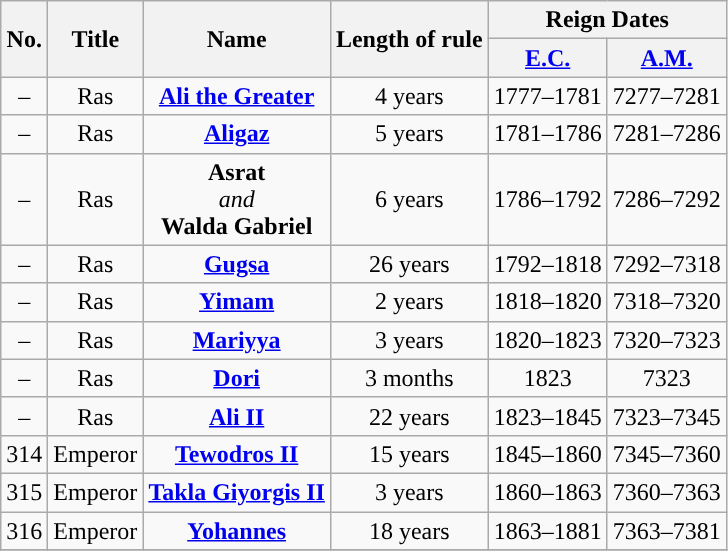<table class="wikitable" style="text-align:center;">
<tr>
<th rowspan="2">No.</th>
<th rowspan="2">Title</th>
<th rowspan="2">Name<br></th>
<th rowspan="2">Length of rule<br></th>
<th colspan="2">Reign Dates</th>
</tr>
<tr>
<th><a href='#'>E.C.</a></th>
<th><a href='#'>A.M.</a></th>
</tr>
<tr>
<td>–</td>
<td>Ras</td>
<td><strong><a href='#'>Ali the Greater</a></strong></td>
<td>4 years</td>
<td>1777–1781</td>
<td>7277–7281</td>
</tr>
<tr>
<td>–</td>
<td>Ras</td>
<td><strong><a href='#'>Aligaz</a></strong></td>
<td>5 years</td>
<td>1781–1786</td>
<td>7281–7286</td>
</tr>
<tr>
<td>–</td>
<td>Ras</td>
<td><strong>Asrat</strong><br><em>and</em><br><strong>Walda Gabriel</strong></td>
<td>6 years</td>
<td>1786–1792</td>
<td>7286–7292</td>
</tr>
<tr>
<td>–</td>
<td>Ras</td>
<td><strong><a href='#'>Gugsa</a></strong></td>
<td>26 years</td>
<td>1792–1818</td>
<td>7292–7318</td>
</tr>
<tr>
<td>–</td>
<td>Ras</td>
<td><strong><a href='#'>Yimam</a></strong></td>
<td>2 years</td>
<td>1818–1820</td>
<td>7318–7320</td>
</tr>
<tr>
<td>–</td>
<td>Ras</td>
<td><strong><a href='#'>Mariyya</a></strong></td>
<td>3 years</td>
<td>1820–1823</td>
<td>7320–7323</td>
</tr>
<tr>
<td>–</td>
<td>Ras</td>
<td><strong><a href='#'>Dori</a></strong></td>
<td>3 months</td>
<td>1823</td>
<td>7323</td>
</tr>
<tr>
<td>–</td>
<td>Ras</td>
<td><strong><a href='#'>Ali II</a></strong></td>
<td>22 years</td>
<td>1823–1845</td>
<td>7323–7345</td>
</tr>
<tr>
<td>314</td>
<td>Emperor</td>
<td><strong><a href='#'>Tewodros II</a></strong></td>
<td>15 years</td>
<td>1845–1860</td>
<td>7345–7360</td>
</tr>
<tr>
<td>315</td>
<td>Emperor</td>
<td><strong><a href='#'>Takla Giyorgis II</a></strong></td>
<td>3 years</td>
<td>1860–1863</td>
<td>7360–7363</td>
</tr>
<tr>
<td>316</td>
<td>Emperor</td>
<td><strong><a href='#'>Yohannes</a></strong></td>
<td>18 years</td>
<td>1863–1881</td>
<td>7363–7381</td>
</tr>
<tr>
</tr>
</table>
